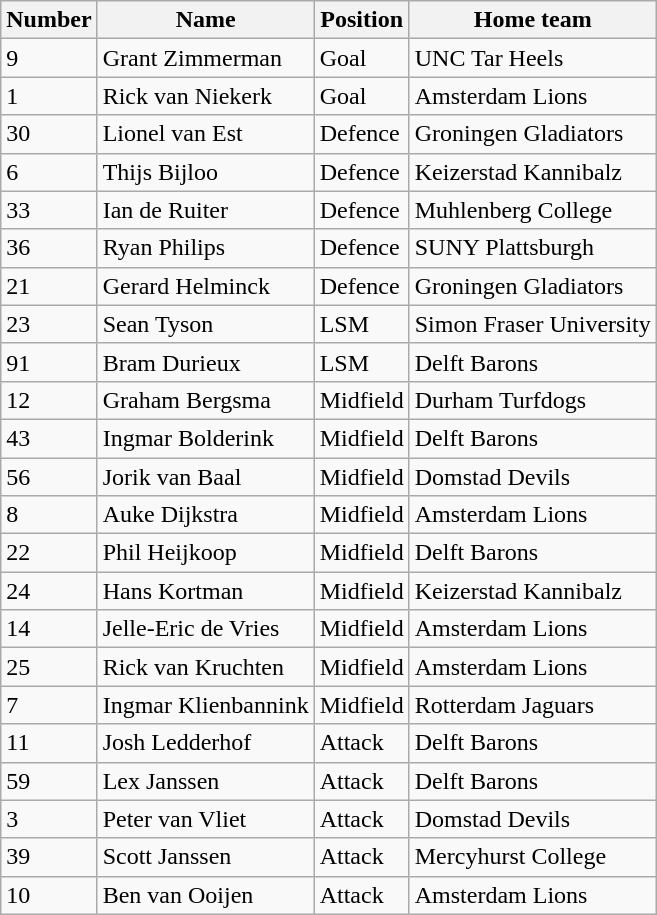<table class="wikitable">
<tr>
<th>Number</th>
<th>Name</th>
<th>Position</th>
<th>Home team</th>
</tr>
<tr>
<td>9</td>
<td>Grant Zimmerman</td>
<td>Goal</td>
<td>UNC Tar Heels</td>
</tr>
<tr>
<td>1</td>
<td>Rick van Niekerk</td>
<td>Goal</td>
<td>Amsterdam Lions</td>
</tr>
<tr>
<td>30</td>
<td>Lionel van Est</td>
<td>Defence</td>
<td>Groningen Gladiators</td>
</tr>
<tr>
<td>6</td>
<td>Thijs Bijloo</td>
<td>Defence</td>
<td>Keizerstad Kannibalz</td>
</tr>
<tr>
<td>33</td>
<td>Ian de Ruiter</td>
<td>Defence</td>
<td>Muhlenberg College</td>
</tr>
<tr>
<td>36</td>
<td>Ryan Philips</td>
<td>Defence</td>
<td>SUNY Plattsburgh</td>
</tr>
<tr>
<td>21</td>
<td>Gerard Helminck</td>
<td>Defence</td>
<td>Groningen Gladiators</td>
</tr>
<tr>
<td>23</td>
<td>Sean Tyson</td>
<td>LSM</td>
<td>Simon Fraser University</td>
</tr>
<tr>
<td>91</td>
<td>Bram Durieux</td>
<td>LSM</td>
<td>Delft Barons</td>
</tr>
<tr>
<td>12</td>
<td>Graham Bergsma</td>
<td>Midfield</td>
<td>Durham Turfdogs</td>
</tr>
<tr>
<td>43</td>
<td>Ingmar Bolderink</td>
<td>Midfield</td>
<td>Delft Barons</td>
</tr>
<tr>
<td>56</td>
<td>Jorik van Baal</td>
<td>Midfield</td>
<td>Domstad Devils</td>
</tr>
<tr>
<td>8</td>
<td>Auke Dijkstra</td>
<td>Midfield</td>
<td>Amsterdam Lions</td>
</tr>
<tr>
<td>22</td>
<td>Phil Heijkoop</td>
<td>Midfield</td>
<td>Delft Barons</td>
</tr>
<tr>
<td>24</td>
<td>Hans Kortman</td>
<td>Midfield</td>
<td>Keizerstad Kannibalz</td>
</tr>
<tr>
<td>14</td>
<td>Jelle-Eric de Vries</td>
<td>Midfield</td>
<td>Amsterdam Lions</td>
</tr>
<tr>
<td>25</td>
<td>Rick van Kruchten</td>
<td>Midfield</td>
<td>Amsterdam Lions</td>
</tr>
<tr>
<td>7</td>
<td>Ingmar Klienbannink</td>
<td>Midfield</td>
<td>Rotterdam Jaguars</td>
</tr>
<tr>
<td>11</td>
<td>Josh Ledderhof</td>
<td>Attack</td>
<td>Delft Barons</td>
</tr>
<tr>
<td>59</td>
<td>Lex Janssen</td>
<td>Attack</td>
<td>Delft Barons</td>
</tr>
<tr>
<td>3</td>
<td>Peter van Vliet</td>
<td>Attack</td>
<td>Domstad Devils</td>
</tr>
<tr>
<td>39</td>
<td>Scott Janssen</td>
<td>Attack</td>
<td>Mercyhurst College</td>
</tr>
<tr>
<td>10</td>
<td>Ben van Ooijen</td>
<td>Attack</td>
<td>Amsterdam Lions</td>
</tr>
</table>
